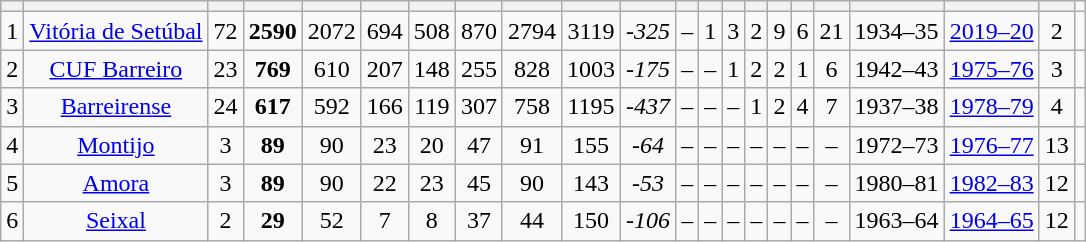<table class="wikitable sortable" style="text-align:center;" style="font-size:93%;">
<tr>
<th></th>
<th></th>
<th></th>
<th></th>
<th></th>
<th></th>
<th></th>
<th></th>
<th></th>
<th></th>
<th></th>
<th></th>
<th></th>
<th></th>
<th></th>
<th></th>
<th></th>
<th></th>
<th></th>
<th></th>
<th></th>
</tr>
<tr style="text-align:center;">
<td>1</td>
<td><a href='#'>Vitória de Setúbal</a></td>
<td>72</td>
<td><strong>2590</strong></td>
<td>2072</td>
<td>694</td>
<td>508</td>
<td>870</td>
<td>2794</td>
<td>3119</td>
<td><em>-325</em></td>
<td>–</td>
<td>1</td>
<td>3</td>
<td>2</td>
<td>9</td>
<td>6</td>
<td>21</td>
<td>1934–35</td>
<td><a href='#'>2019–20</a></td>
<td>2</td>
<td></td>
</tr>
<tr style="text-align:center;">
<td>2</td>
<td><a href='#'>CUF Barreiro</a></td>
<td>23</td>
<td><strong>769</strong></td>
<td>610</td>
<td>207</td>
<td>148</td>
<td>255</td>
<td>828</td>
<td>1003</td>
<td><em>-175</em></td>
<td>–</td>
<td>–</td>
<td>1</td>
<td>2</td>
<td>2</td>
<td>1</td>
<td>6</td>
<td>1942–43</td>
<td><a href='#'>1975–76</a></td>
<td>3</td>
<td></td>
</tr>
<tr style="text-align:center;">
<td>3</td>
<td><a href='#'>Barreirense</a></td>
<td>24</td>
<td><strong>617</strong></td>
<td>592</td>
<td>166</td>
<td>119</td>
<td>307</td>
<td>758</td>
<td>1195</td>
<td><em>-437</em></td>
<td>–</td>
<td>–</td>
<td>–</td>
<td>1</td>
<td>2</td>
<td>4</td>
<td>7</td>
<td>1937–38</td>
<td><a href='#'>1978–79</a></td>
<td>4</td>
<td></td>
</tr>
<tr style="text-align:center;">
<td>4</td>
<td><a href='#'>Montijo</a></td>
<td>3</td>
<td><strong>89</strong></td>
<td>90</td>
<td>23</td>
<td>20</td>
<td>47</td>
<td>91</td>
<td>155</td>
<td><em>-64</em></td>
<td>–</td>
<td>–</td>
<td>–</td>
<td>–</td>
<td>–</td>
<td>–</td>
<td>–</td>
<td>1972–73</td>
<td><a href='#'>1976–77</a></td>
<td>13</td>
<td></td>
</tr>
<tr style="text-align:center;">
<td>5</td>
<td><a href='#'>Amora</a></td>
<td>3</td>
<td><strong>89</strong></td>
<td>90</td>
<td>22</td>
<td>23</td>
<td>45</td>
<td>90</td>
<td>143</td>
<td><em>-53</em></td>
<td>–</td>
<td>–</td>
<td>–</td>
<td>–</td>
<td>–</td>
<td>–</td>
<td>–</td>
<td>1980–81</td>
<td><a href='#'>1982–83</a></td>
<td>12</td>
<td></td>
</tr>
<tr style="text-align:center;">
<td>6</td>
<td><a href='#'>Seixal</a></td>
<td>2</td>
<td><strong>29</strong></td>
<td>52</td>
<td>7</td>
<td>8</td>
<td>37</td>
<td>44</td>
<td>150</td>
<td><em>-106</em></td>
<td>–</td>
<td>–</td>
<td>–</td>
<td>–</td>
<td>–</td>
<td>–</td>
<td>–</td>
<td>1963–64</td>
<td><a href='#'>1964–65</a></td>
<td>12</td>
<td></td>
</tr>
</table>
